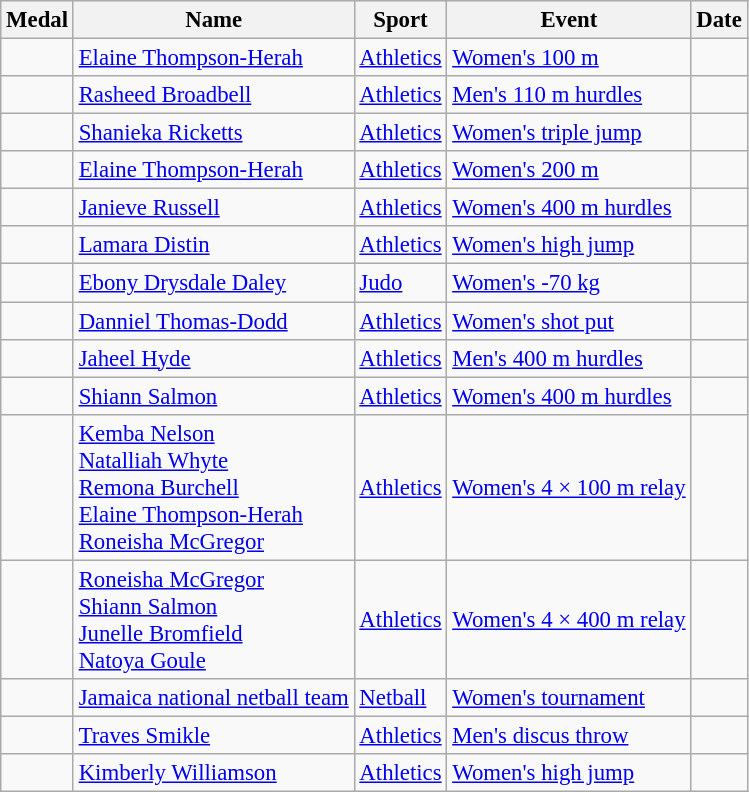<table class="wikitable sortable" style="font-size: 95%;">
<tr>
<th>Medal</th>
<th>Name</th>
<th>Sport</th>
<th>Event</th>
<th>Date</th>
</tr>
<tr>
<td></td>
<td><a href='#'>Elaine Thompson-Herah</a></td>
<td><a href='#'>Athletics</a></td>
<td><a href='#'>Women's 100 m</a></td>
<td></td>
</tr>
<tr>
<td></td>
<td><a href='#'>Rasheed Broadbell</a></td>
<td><a href='#'>Athletics</a></td>
<td><a href='#'>Men's 110 m hurdles</a></td>
<td></td>
</tr>
<tr>
<td></td>
<td><a href='#'>Shanieka Ricketts</a></td>
<td><a href='#'>Athletics</a></td>
<td><a href='#'>Women's triple jump</a></td>
<td></td>
</tr>
<tr>
<td></td>
<td><a href='#'>Elaine Thompson-Herah</a></td>
<td><a href='#'>Athletics</a></td>
<td><a href='#'>Women's 200 m</a></td>
<td></td>
</tr>
<tr>
<td></td>
<td><a href='#'>Janieve Russell</a></td>
<td><a href='#'>Athletics</a></td>
<td><a href='#'>Women's 400 m hurdles</a></td>
<td></td>
</tr>
<tr>
<td></td>
<td><a href='#'>Lamara Distin</a></td>
<td><a href='#'>Athletics</a></td>
<td><a href='#'>Women's high jump</a></td>
<td></td>
</tr>
<tr>
<td></td>
<td><a href='#'>Ebony Drysdale Daley</a></td>
<td><a href='#'>Judo</a></td>
<td><a href='#'>Women's -70 kg</a></td>
<td></td>
</tr>
<tr>
<td></td>
<td><a href='#'>Danniel Thomas-Dodd</a></td>
<td><a href='#'>Athletics</a></td>
<td><a href='#'>Women's shot put</a></td>
<td></td>
</tr>
<tr>
<td></td>
<td><a href='#'>Jaheel Hyde</a></td>
<td><a href='#'>Athletics</a></td>
<td><a href='#'>Men's 400 m hurdles</a></td>
<td></td>
</tr>
<tr>
<td></td>
<td><a href='#'>Shiann Salmon</a></td>
<td><a href='#'>Athletics</a></td>
<td><a href='#'>Women's 400 m hurdles</a></td>
<td></td>
</tr>
<tr>
<td></td>
<td><a href='#'>Kemba Nelson</a><br><a href='#'>Natalliah Whyte</a><br><a href='#'>Remona Burchell</a><br><a href='#'>Elaine Thompson-Herah</a><br><a href='#'>Roneisha McGregor</a></td>
<td><a href='#'>Athletics</a></td>
<td><a href='#'>Women's 4 × 100 m relay</a></td>
<td></td>
</tr>
<tr>
<td></td>
<td><a href='#'>Roneisha McGregor</a><br><a href='#'>Shiann Salmon</a><br><a href='#'>Junelle Bromfield</a><br><a href='#'>Natoya Goule</a></td>
<td><a href='#'>Athletics</a></td>
<td><a href='#'>Women's 4 × 400 m relay</a></td>
<td></td>
</tr>
<tr>
<td></td>
<td><a href='#'>Jamaica national netball team</a><br></td>
<td><a href='#'>Netball</a></td>
<td><a href='#'>Women's tournament</a></td>
<td></td>
</tr>
<tr>
<td></td>
<td><a href='#'>Traves Smikle</a></td>
<td><a href='#'>Athletics</a></td>
<td><a href='#'>Men's discus throw</a></td>
<td></td>
</tr>
<tr>
<td></td>
<td><a href='#'>Kimberly Williamson</a></td>
<td><a href='#'>Athletics</a></td>
<td><a href='#'>Women's high jump</a></td>
<td></td>
</tr>
</table>
